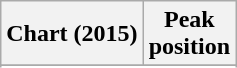<table class="wikitable sortable plainrowheaders" style="text-align:center">
<tr>
<th scope="col">Chart (2015)</th>
<th scope="col">Peak<br>position</th>
</tr>
<tr>
</tr>
<tr>
</tr>
<tr>
</tr>
<tr>
</tr>
<tr>
</tr>
<tr>
</tr>
<tr>
</tr>
<tr>
</tr>
<tr>
</tr>
</table>
